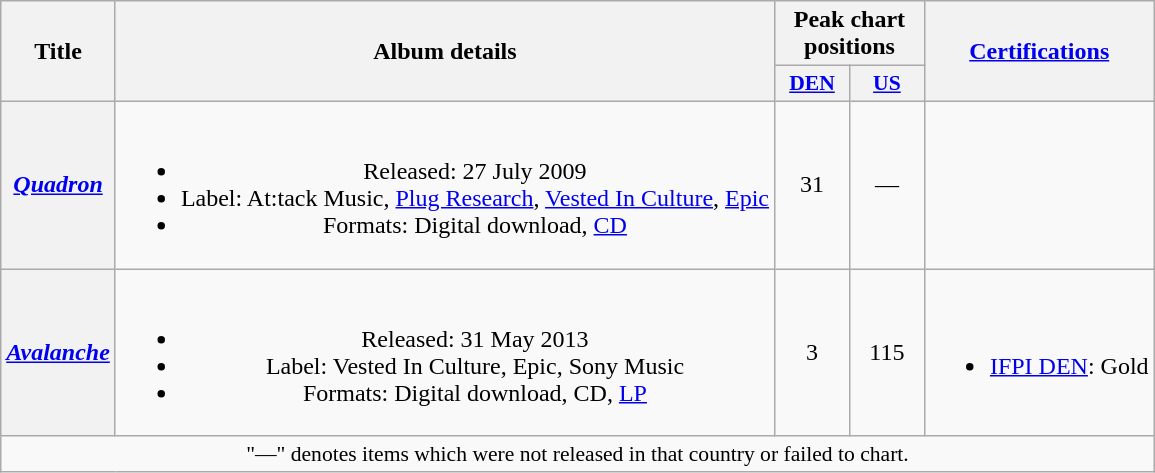<table class="wikitable plainrowheaders" style="text-align:center;">
<tr>
<th scope="col" rowspan="2">Title</th>
<th scope="col" rowspan="2">Album details</th>
<th scope="col" colspan="2">Peak chart positions</th>
<th scope="col" rowspan="2"><a href='#'>Certifications</a></th>
</tr>
<tr>
<th scope="col" style="width:3em;font-size:90%;"><a href='#'>DEN</a><br></th>
<th scope="col" style="width:3em;font-size:90%;"><a href='#'>US</a><br></th>
</tr>
<tr>
<th scope="row"><em><a href='#'>Quadron</a></em></th>
<td><br><ul><li>Released: 27 July 2009</li><li>Label: At:tack Music, <a href='#'>Plug Research</a>, <a href='#'>Vested In Culture</a>, <a href='#'>Epic</a></li><li>Formats: Digital download, <a href='#'>CD</a></li></ul></td>
<td>31</td>
<td>—</td>
<td></td>
</tr>
<tr>
<th scope="row"><em><a href='#'>Avalanche</a></em></th>
<td><br><ul><li>Released: 31 May 2013</li><li>Label: Vested In Culture, Epic, Sony Music</li><li>Formats: Digital download, CD, <a href='#'>LP</a></li></ul></td>
<td>3</td>
<td>115</td>
<td><br><ul><li><a href='#'>IFPI DEN</a>: Gold</li></ul></td>
</tr>
<tr>
<td colspan="5" style="font-size:90%;">"—" denotes items which were not released in that country or failed to chart.</td>
</tr>
</table>
